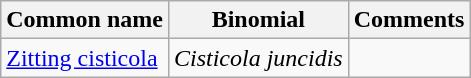<table class="wikitable">
<tr>
<th>Common name</th>
<th>Binomial</th>
<th>Comments</th>
</tr>
<tr>
<td><a href='#'>Zitting cisticola</a></td>
<td><em>Cisticola juncidis</em></td>
<td></td>
</tr>
</table>
